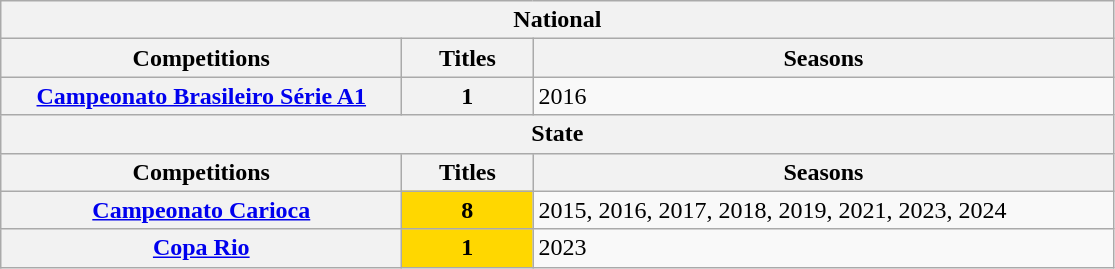<table class="wikitable">
<tr>
<th colspan="3">National</th>
</tr>
<tr>
<th style="width:260px">Competitions</th>
<th style="width:80px">Titles</th>
<th style="width:380px">Seasons</th>
</tr>
<tr>
<th style="text-align:center"><a href='#'>Campeonato Brasileiro Série A1</a></th>
<th style="text-align:center"><strong>1</strong></th>
<td align="left">2016</td>
</tr>
<tr>
<th colspan="3">State</th>
</tr>
<tr>
<th>Competitions</th>
<th>Titles</th>
<th>Seasons</th>
</tr>
<tr>
<th style="text-align:center"><a href='#'>Campeonato Carioca</a></th>
<td bgcolor="gold" style="text-align:center"><strong>8</strong></td>
<td align="left">2015, 2016, 2017, 2018, 2019, 2021, 2023, 2024</td>
</tr>
<tr>
<th style="text-align:center"><a href='#'>Copa Rio</a></th>
<td bgcolor="gold" style="text-align:center"><strong>1</strong></td>
<td align="left">2023</td>
</tr>
</table>
